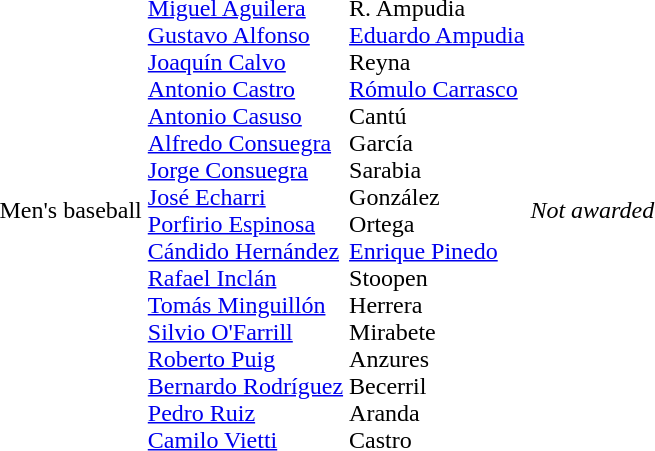<table>
<tr>
<td>Men's baseball</td>
<td><strong></strong><br><a href='#'>Miguel Aguilera</a><br><a href='#'>Gustavo Alfonso</a><br><a href='#'>Joaquín Calvo</a><br><a href='#'>Antonio Castro</a><br><a href='#'>Antonio Casuso</a><br><a href='#'>Alfredo Consuegra</a><br><a href='#'>Jorge Consuegra</a><br><a href='#'>José Echarri</a><br><a href='#'>Porfirio Espinosa</a><br><a href='#'>Cándido Hernández</a><br><a href='#'>Rafael Inclán</a><br><a href='#'>Tomás Minguillón</a><br><a href='#'>Silvio O'Farrill</a><br><a href='#'>Roberto Puig</a><br><a href='#'>Bernardo Rodríguez</a><br><a href='#'>Pedro Ruiz</a><br><a href='#'>Camilo Vietti</a></td>
<td><strong></strong><br>R. Ampudia<br><a href='#'>Eduardo Ampudia</a><br>Reyna<br><a href='#'>Rómulo Carrasco</a><br>Cantú<br>García<br>Sarabia<br>González<br>Ortega<br><a href='#'>Enrique Pinedo</a><br>Stoopen<br>Herrera<br>Mirabete<br>Anzures<br>Becerril<br>Aranda<br>Castro</td>
<td><em>Not awarded</em></td>
</tr>
</table>
